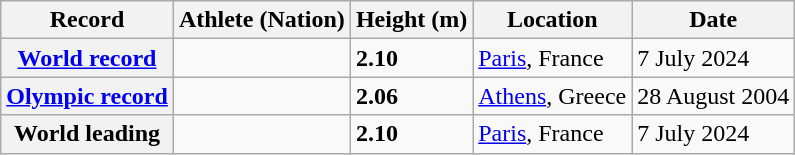<table class="wikitable">
<tr>
<th>Record</th>
<th>Athlete (Nation)</th>
<th>Height (m)</th>
<th>Location</th>
<th>Date</th>
</tr>
<tr>
<th><a href='#'>World record</a></th>
<td></td>
<td><strong>2.10</strong></td>
<td><a href='#'>Paris</a>, France</td>
<td>7 July 2024</td>
</tr>
<tr>
<th><a href='#'>Olympic record</a></th>
<td></td>
<td><strong>2.06</strong></td>
<td><a href='#'>Athens</a>, Greece</td>
<td>28 August 2004</td>
</tr>
<tr>
<th>World leading</th>
<td></td>
<td><strong>2.10</strong></td>
<td><a href='#'>Paris</a>, France</td>
<td>7 July 2024</td>
</tr>
</table>
